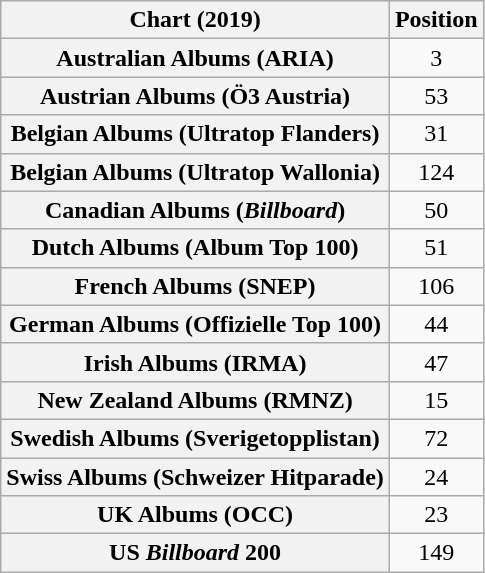<table class="wikitable sortable plainrowheaders" style="text-align:center">
<tr>
<th scope="col">Chart (2019)</th>
<th scope="col">Position</th>
</tr>
<tr>
<th scope="row">Australian Albums (ARIA)</th>
<td>3</td>
</tr>
<tr>
<th scope="row">Austrian Albums (Ö3 Austria)</th>
<td>53</td>
</tr>
<tr>
<th scope="row">Belgian Albums (Ultratop Flanders)</th>
<td>31</td>
</tr>
<tr>
<th scope="row">Belgian Albums (Ultratop Wallonia)</th>
<td>124</td>
</tr>
<tr>
<th scope="row">Canadian Albums (<em>Billboard</em>)</th>
<td>50</td>
</tr>
<tr>
<th scope="row">Dutch Albums (Album Top 100)</th>
<td>51</td>
</tr>
<tr>
<th scope="row">French Albums (SNEP)</th>
<td>106</td>
</tr>
<tr>
<th scope="row">German Albums (Offizielle Top 100)</th>
<td>44</td>
</tr>
<tr>
<th scope="row">Irish Albums (IRMA)</th>
<td>47</td>
</tr>
<tr>
<th scope="row">New Zealand Albums (RMNZ)</th>
<td>15</td>
</tr>
<tr>
<th scope="row">Swedish Albums (Sverigetopplistan)</th>
<td>72</td>
</tr>
<tr>
<th scope="row">Swiss Albums (Schweizer Hitparade)</th>
<td>24</td>
</tr>
<tr>
<th scope="row">UK Albums (OCC)</th>
<td>23</td>
</tr>
<tr>
<th scope="row">US <em>Billboard</em> 200</th>
<td>149</td>
</tr>
</table>
